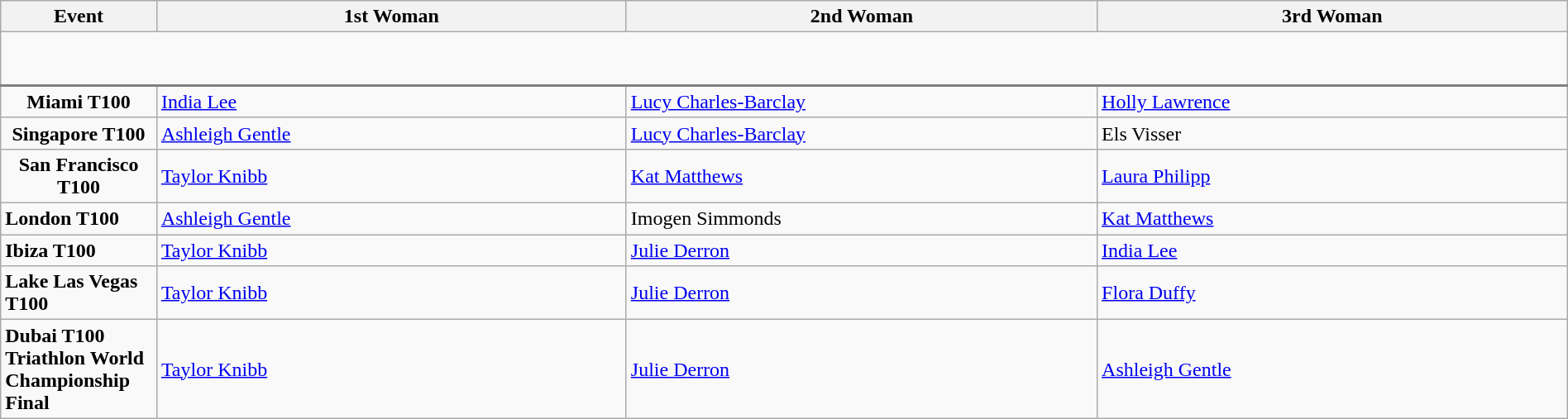<table class="wikitable sortable" style="width: 100%">
<tr>
<th width="120">Event</th>
<th width="400">1st Woman</th>
<th width="400">2nd Woman</th>
<th width="400">3rd Woman</th>
</tr>
<tr style="height: 2.7em; border-bottom: 2px solid gray;">
</tr>
<tr>
<td style="text-align: center;"><strong>Miami T100</strong></td>
<td> <a href='#'>India Lee</a></td>
<td> <a href='#'>Lucy Charles-Barclay</a></td>
<td> <a href='#'>Holly Lawrence</a></td>
</tr>
<tr>
<td style="text-align: center;"><strong>Singapore T100</strong></td>
<td> <a href='#'>Ashleigh Gentle</a></td>
<td> <a href='#'>Lucy Charles-Barclay</a></td>
<td> Els Visser</td>
</tr>
<tr>
<td style="text-align: center;"><strong>San Francisco T100</strong></td>
<td> <a href='#'>Taylor Knibb</a></td>
<td> <a href='#'>Kat Matthews</a></td>
<td> <a href='#'>Laura Philipp</a></td>
</tr>
<tr>
<td><strong>London T100</strong></td>
<td> <a href='#'>Ashleigh Gentle</a></td>
<td> Imogen Simmonds</td>
<td> <a href='#'>Kat Matthews</a></td>
</tr>
<tr>
<td><strong>Ibiza T100</strong></td>
<td> <a href='#'>Taylor Knibb</a></td>
<td> <a href='#'>Julie Derron</a></td>
<td> <a href='#'>India Lee</a></td>
</tr>
<tr>
<td><strong>Lake Las Vegas T100</strong></td>
<td> <a href='#'>Taylor Knibb</a></td>
<td> <a href='#'>Julie Derron</a></td>
<td> <a href='#'>Flora Duffy</a></td>
</tr>
<tr>
<td><strong>Dubai T100 Triathlon World Championship Final</strong></td>
<td> <a href='#'>Taylor Knibb</a></td>
<td> <a href='#'>Julie Derron</a></td>
<td> <a href='#'>Ashleigh Gentle</a></td>
</tr>
</table>
